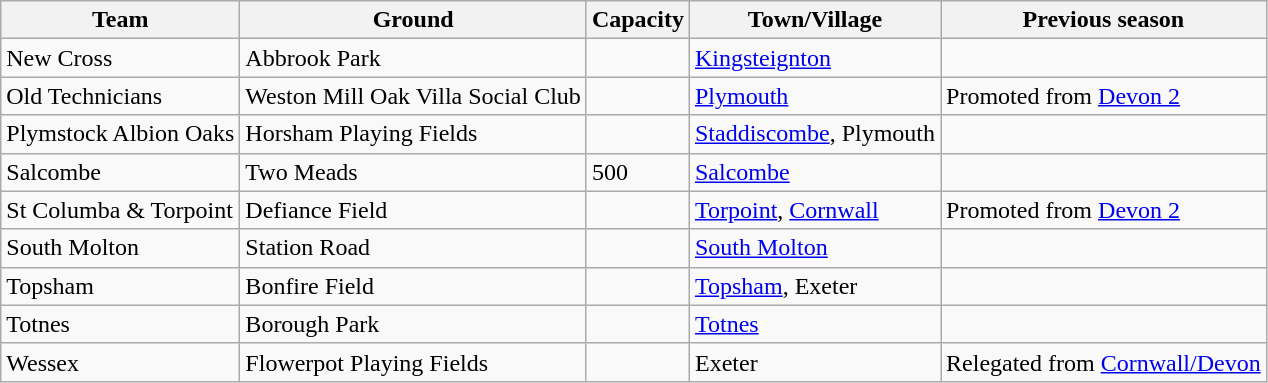<table class="wikitable sortable">
<tr>
<th>Team</th>
<th>Ground</th>
<th>Capacity</th>
<th>Town/Village</th>
<th>Previous season</th>
</tr>
<tr>
<td>New Cross</td>
<td>Abbrook Park</td>
<td></td>
<td><a href='#'>Kingsteignton</a></td>
<td></td>
</tr>
<tr>
<td>Old Technicians</td>
<td>Weston Mill Oak Villa Social Club</td>
<td></td>
<td><a href='#'>Plymouth</a></td>
<td>Promoted from <a href='#'>Devon 2</a></td>
</tr>
<tr>
<td>Plymstock Albion Oaks</td>
<td>Horsham Playing Fields</td>
<td></td>
<td><a href='#'>Staddiscombe</a>, Plymouth</td>
<td></td>
</tr>
<tr>
<td>Salcombe</td>
<td>Two Meads</td>
<td>500</td>
<td><a href='#'>Salcombe</a></td>
<td></td>
</tr>
<tr>
<td>St Columba & Torpoint</td>
<td>Defiance Field</td>
<td></td>
<td><a href='#'>Torpoint</a>, <a href='#'>Cornwall</a></td>
<td>Promoted from <a href='#'>Devon 2</a></td>
</tr>
<tr>
<td>South Molton</td>
<td>Station Road</td>
<td></td>
<td><a href='#'>South Molton</a></td>
<td></td>
</tr>
<tr>
<td>Topsham</td>
<td>Bonfire Field</td>
<td></td>
<td><a href='#'>Topsham</a>, Exeter</td>
<td></td>
</tr>
<tr>
<td>Totnes</td>
<td>Borough Park</td>
<td></td>
<td><a href='#'>Totnes</a></td>
<td></td>
</tr>
<tr>
<td>Wessex</td>
<td>Flowerpot Playing Fields</td>
<td></td>
<td>Exeter</td>
<td>Relegated from <a href='#'>Cornwall/Devon</a></td>
</tr>
</table>
